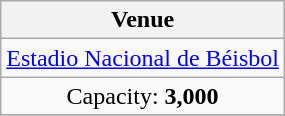<table class="wikitable" style="text-align:center">
<tr>
<th><strong>Venue</strong></th>
</tr>
<tr>
<td><a href='#'>Estadio Nacional de Béisbol</a></td>
</tr>
<tr>
<td>Capacity: <strong>3,000</strong></td>
</tr>
<tr>
</tr>
</table>
